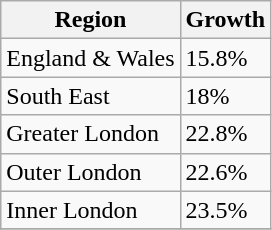<table class="wikitable">
<tr>
<th>Region</th>
<th>Growth</th>
</tr>
<tr>
<td>England & Wales</td>
<td>15.8%</td>
</tr>
<tr>
<td>South East</td>
<td>18%</td>
</tr>
<tr>
<td>Greater London</td>
<td>22.8%</td>
</tr>
<tr>
<td>Outer London</td>
<td>22.6%</td>
</tr>
<tr>
<td>Inner London</td>
<td>23.5%</td>
</tr>
<tr>
</tr>
</table>
